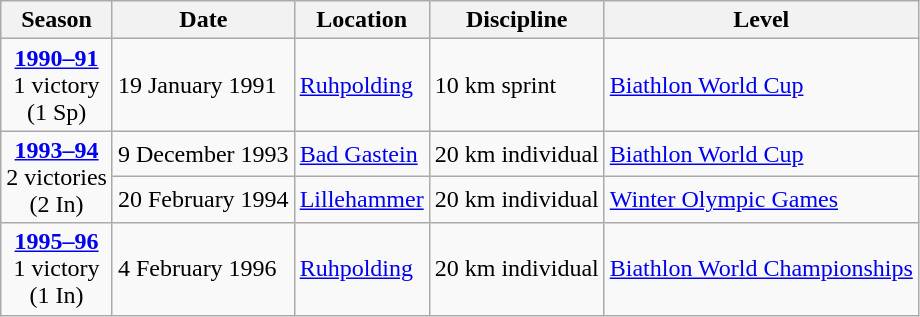<table class="wikitable">
<tr>
<th>Season</th>
<th>Date</th>
<th>Location</th>
<th>Discipline</th>
<th>Level</th>
</tr>
<tr>
<td rowspan="1" style="text-align:center;"><strong><a href='#'>1990–91</a></strong> <br> 1 victory <br> (1 Sp)</td>
<td>19 January 1991</td>
<td> <a href='#'>Ruhpolding</a></td>
<td>10 km sprint</td>
<td><a href='#'>Biathlon World Cup</a></td>
</tr>
<tr>
<td rowspan="2" style="text-align:center;"><strong><a href='#'>1993–94</a></strong> <br> 2 victories <br> (2 In)</td>
<td>9 December 1993</td>
<td> <a href='#'>Bad Gastein</a></td>
<td>20 km individual</td>
<td><a href='#'>Biathlon World Cup</a></td>
</tr>
<tr>
<td>20 February 1994</td>
<td> <a href='#'>Lillehammer</a></td>
<td>20 km individual</td>
<td><a href='#'>Winter Olympic Games</a></td>
</tr>
<tr>
<td rowspan="1" style="text-align:center;"><strong><a href='#'>1995–96</a></strong> <br> 1 victory <br> (1 In)</td>
<td>4 February 1996</td>
<td> <a href='#'>Ruhpolding</a></td>
<td>20 km individual</td>
<td><a href='#'>Biathlon World Championships</a></td>
</tr>
</table>
